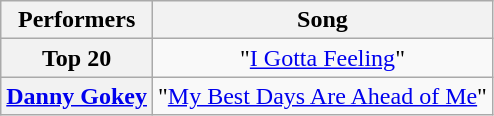<table class="wikitable unsortable" style="text-align:center;">
<tr>
<th scope="col">Performers</th>
<th scope="col">Song</th>
</tr>
<tr>
<th scope="row">Top 20</th>
<td>"<a href='#'>I Gotta Feeling</a>"</td>
</tr>
<tr>
<th scope="row"><a href='#'>Danny Gokey</a></th>
<td>"<a href='#'>My Best Days Are Ahead of Me</a>"</td>
</tr>
</table>
